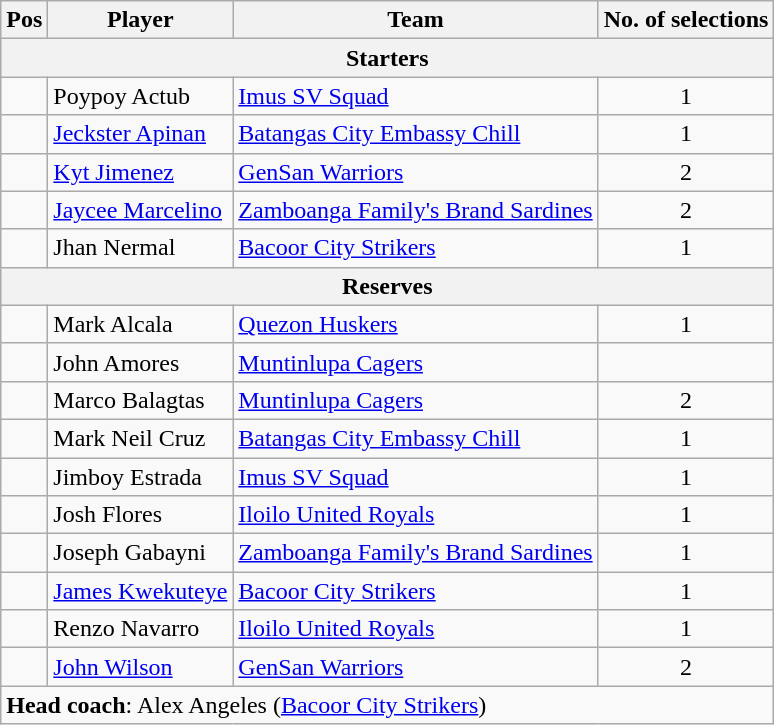<table class="wikitable">
<tr>
<th>Pos</th>
<th>Player</th>
<th>Team</th>
<th>No. of selections</th>
</tr>
<tr>
<th scope="col" colspan="4">Starters</th>
</tr>
<tr>
<td></td>
<td>Poypoy Actub</td>
<td><a href='#'>Imus SV Squad</a></td>
<td align=center>1</td>
</tr>
<tr>
<td></td>
<td><a href='#'>Jeckster Apinan</a></td>
<td><a href='#'>Batangas City Embassy Chill</a></td>
<td align=center>1</td>
</tr>
<tr>
<td></td>
<td><a href='#'>Kyt Jimenez</a></td>
<td><a href='#'>GenSan Warriors</a></td>
<td align=center>2</td>
</tr>
<tr>
<td></td>
<td><a href='#'>Jaycee Marcelino</a></td>
<td><a href='#'>Zamboanga Family's Brand Sardines</a></td>
<td align=center>2</td>
</tr>
<tr>
<td></td>
<td>Jhan Nermal</td>
<td><a href='#'>Bacoor City Strikers</a></td>
<td align=center>1</td>
</tr>
<tr>
<th scope="col" colspan="4">Reserves</th>
</tr>
<tr>
<td></td>
<td>Mark Alcala</td>
<td><a href='#'>Quezon Huskers</a></td>
<td align=center>1</td>
</tr>
<tr>
<td></td>
<td>John Amores</td>
<td><a href='#'>Muntinlupa Cagers</a></td>
<td align=center></td>
</tr>
<tr>
<td></td>
<td>Marco Balagtas</td>
<td><a href='#'>Muntinlupa Cagers</a></td>
<td align=center>2</td>
</tr>
<tr>
<td></td>
<td>Mark Neil Cruz</td>
<td><a href='#'>Batangas City Embassy Chill</a></td>
<td align=center>1</td>
</tr>
<tr>
<td></td>
<td>Jimboy Estrada</td>
<td><a href='#'>Imus SV Squad</a></td>
<td align=center>1</td>
</tr>
<tr>
<td></td>
<td>Josh Flores</td>
<td><a href='#'>Iloilo United Royals</a></td>
<td align=center>1</td>
</tr>
<tr>
<td></td>
<td>Joseph Gabayni</td>
<td><a href='#'>Zamboanga Family's Brand Sardines</a></td>
<td align=center>1</td>
</tr>
<tr>
<td></td>
<td><a href='#'>James Kwekuteye</a></td>
<td><a href='#'>Bacoor City Strikers</a></td>
<td align=center>1</td>
</tr>
<tr>
<td></td>
<td>Renzo Navarro</td>
<td><a href='#'>Iloilo United Royals</a></td>
<td align=center>1</td>
</tr>
<tr>
<td></td>
<td><a href='#'>John Wilson</a></td>
<td><a href='#'>GenSan Warriors</a></td>
<td align=center>2</td>
</tr>
<tr>
<td colspan="4"><strong>Head coach</strong>: Alex Angeles (<a href='#'>Bacoor City Strikers</a>)</td>
</tr>
</table>
